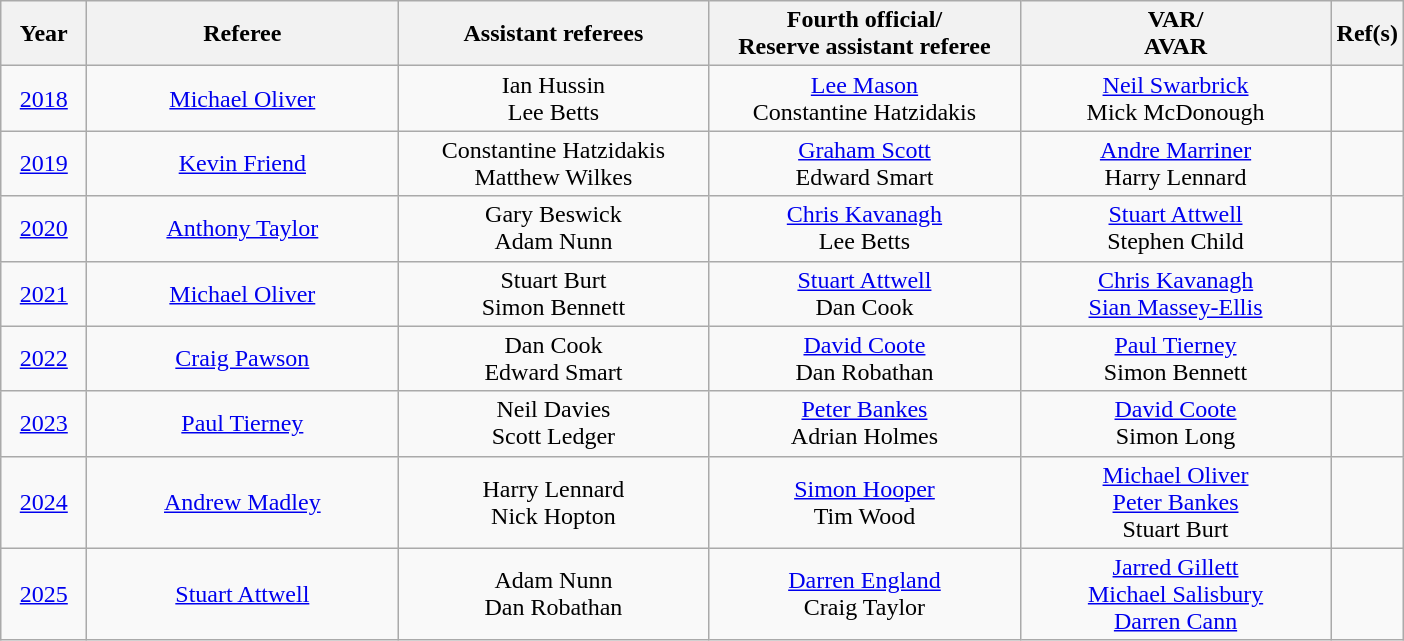<table class="wikitable" style="text-align:center">
<tr>
<th style=width:50px>Year</th>
<th style=width:200px>Referee</th>
<th style=width:200px>Assistant referees</th>
<th style=width:200px>Fourth official/<br>Reserve assistant referee</th>
<th style=width:200px>VAR/<br>AVAR</th>
<th scope="col" class="unsortable">Ref(s)</th>
</tr>
<tr>
<td><a href='#'>2018</a></td>
<td><a href='#'>Michael Oliver</a></td>
<td>Ian Hussin<br>Lee Betts</td>
<td><a href='#'>Lee Mason</a><br>Constantine Hatzidakis</td>
<td><a href='#'>Neil Swarbrick</a><br>Mick McDonough</td>
<td></td>
</tr>
<tr>
<td><a href='#'>2019</a></td>
<td><a href='#'>Kevin Friend</a></td>
<td>Constantine Hatzidakis<br>Matthew Wilkes</td>
<td><a href='#'>Graham Scott</a><br>Edward Smart</td>
<td><a href='#'>Andre Marriner</a><br>Harry Lennard</td>
<td></td>
</tr>
<tr>
<td><a href='#'>2020</a></td>
<td><a href='#'>Anthony Taylor</a></td>
<td>Gary Beswick<br>Adam Nunn</td>
<td><a href='#'>Chris Kavanagh</a><br>Lee Betts</td>
<td><a href='#'>Stuart Attwell</a><br>Stephen Child</td>
<td></td>
</tr>
<tr>
<td><a href='#'>2021</a></td>
<td><a href='#'>Michael Oliver</a></td>
<td>Stuart Burt<br>Simon Bennett</td>
<td><a href='#'>Stuart Attwell</a><br>Dan Cook</td>
<td><a href='#'>Chris Kavanagh</a><br><a href='#'>Sian Massey-Ellis</a></td>
<td></td>
</tr>
<tr>
<td><a href='#'>2022</a></td>
<td><a href='#'>Craig Pawson</a></td>
<td>Dan Cook<br>Edward Smart</td>
<td><a href='#'>David Coote</a><br>Dan Robathan</td>
<td><a href='#'>Paul Tierney</a><br>Simon Bennett</td>
<td></td>
</tr>
<tr>
<td><a href='#'>2023</a></td>
<td><a href='#'>Paul Tierney</a></td>
<td>Neil Davies<br>Scott Ledger</td>
<td><a href='#'>Peter Bankes</a><br>Adrian Holmes</td>
<td><a href='#'>David Coote</a><br>Simon Long</td>
<td></td>
</tr>
<tr>
<td><a href='#'>2024</a></td>
<td><a href='#'>Andrew Madley</a></td>
<td>Harry Lennard<br>Nick Hopton</td>
<td><a href='#'>Simon Hooper</a><br>Tim Wood</td>
<td><a href='#'>Michael Oliver</a><br><a href='#'>Peter Bankes</a><br>Stuart Burt</td>
<td></td>
</tr>
<tr>
<td><a href='#'>2025</a></td>
<td><a href='#'>Stuart Attwell</a></td>
<td>Adam Nunn<br>Dan Robathan</td>
<td><a href='#'>Darren England</a><br>Craig Taylor</td>
<td><a href='#'>Jarred Gillett</a><br><a href='#'>Michael Salisbury</a><br><a href='#'>Darren Cann</a></td>
<td></td>
</tr>
</table>
